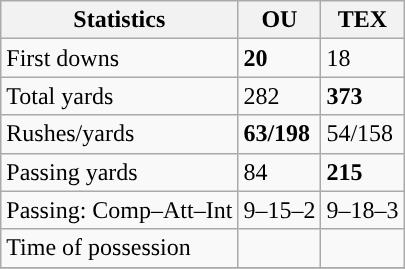<table class="wikitable" style="float: left;">
<tr>
<th>Statistics</th>
<th>OU</th>
<th>TEX</th>
</tr>
<tr>
<td>First downs</td>
<td><strong>20</strong></td>
<td>18</td>
</tr>
<tr>
<td>Total yards</td>
<td>282</td>
<td><strong>373</strong></td>
</tr>
<tr>
<td>Rushes/yards</td>
<td><strong>63/198</strong></td>
<td>54/158</td>
</tr>
<tr>
<td>Passing yards</td>
<td>84</td>
<td><strong>215</strong></td>
</tr>
<tr>
<td>Passing: Comp–Att–Int</td>
<td>9–15–2</td>
<td>9–18–3</td>
</tr>
<tr>
<td>Time of possession</td>
<td></td>
<td></td>
</tr>
<tr>
</tr>
</table>
